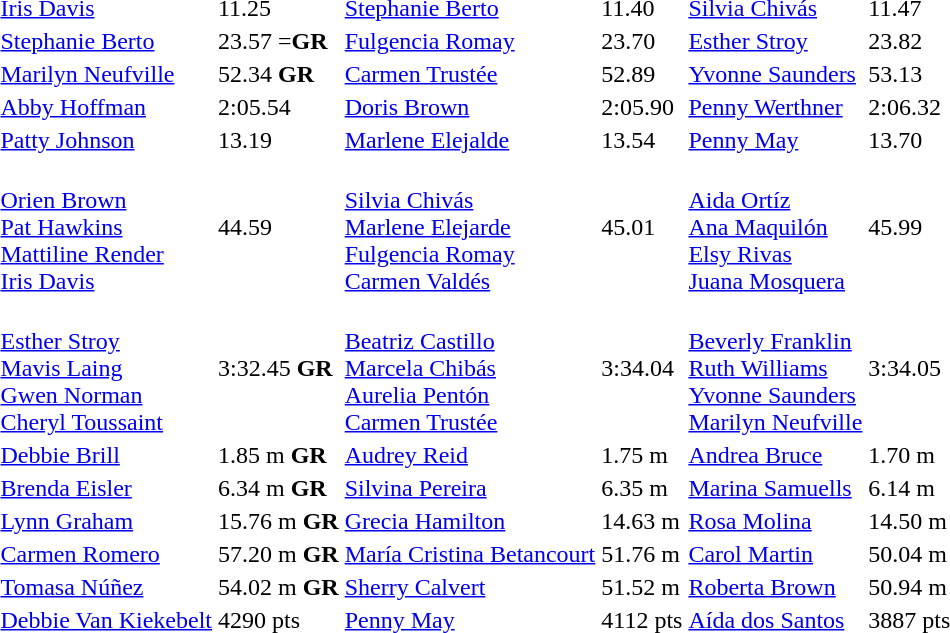<table>
<tr>
<td></td>
<td><a href='#'>Iris Davis</a><br> </td>
<td>11.25</td>
<td><a href='#'>Stephanie Berto</a><br> </td>
<td>11.40</td>
<td><a href='#'>Silvia Chivás</a><br> </td>
<td>11.47</td>
</tr>
<tr>
<td></td>
<td><a href='#'>Stephanie Berto</a><br> </td>
<td>23.57 =<strong>GR</strong></td>
<td><a href='#'>Fulgencia Romay</a><br> </td>
<td>23.70</td>
<td><a href='#'>Esther Stroy</a><br> </td>
<td>23.82</td>
</tr>
<tr>
<td></td>
<td><a href='#'>Marilyn Neufville</a><br> </td>
<td>52.34 <strong>GR</strong></td>
<td><a href='#'>Carmen Trustée</a><br> </td>
<td>52.89</td>
<td><a href='#'>Yvonne Saunders</a><br> </td>
<td>53.13</td>
</tr>
<tr>
<td></td>
<td><a href='#'>Abby Hoffman</a><br> </td>
<td>2:05.54</td>
<td><a href='#'>Doris Brown</a><br> </td>
<td>2:05.90</td>
<td><a href='#'>Penny Werthner</a><br> </td>
<td>2:06.32</td>
</tr>
<tr>
<td></td>
<td><a href='#'>Patty Johnson</a><br> </td>
<td>13.19</td>
<td><a href='#'>Marlene Elejalde</a><br> </td>
<td>13.54</td>
<td><a href='#'>Penny May</a><br> </td>
<td>13.70</td>
</tr>
<tr>
<td></td>
<td><br><a href='#'>Orien Brown</a><br><a href='#'>Pat Hawkins</a><br><a href='#'>Mattiline Render</a><br><a href='#'>Iris Davis</a></td>
<td>44.59</td>
<td><br><a href='#'>Silvia Chivás</a><br><a href='#'>Marlene Elejarde</a><br><a href='#'>Fulgencia Romay</a><br><a href='#'>Carmen Valdés</a></td>
<td>45.01</td>
<td><br><a href='#'>Aida Ortíz</a><br><a href='#'>Ana Maquilón</a><br><a href='#'>Elsy Rivas</a><br><a href='#'>Juana Mosquera</a></td>
<td>45.99</td>
</tr>
<tr>
<td></td>
<td><br><a href='#'>Esther Stroy</a><br><a href='#'>Mavis Laing</a><br><a href='#'>Gwen Norman</a><br><a href='#'>Cheryl Toussaint</a></td>
<td>3:32.45 <strong>GR</strong></td>
<td><br><a href='#'>Beatriz Castillo</a><br><a href='#'>Marcela Chibás</a><br><a href='#'>Aurelia Pentón</a><br><a href='#'>Carmen Trustée</a></td>
<td>3:34.04</td>
<td><br><a href='#'>Beverly Franklin</a><br><a href='#'>Ruth Williams</a><br><a href='#'>Yvonne Saunders</a><br><a href='#'>Marilyn Neufville</a></td>
<td>3:34.05</td>
</tr>
<tr>
<td></td>
<td><a href='#'>Debbie Brill</a><br> </td>
<td>1.85 m <strong>GR</strong></td>
<td><a href='#'>Audrey Reid</a><br> </td>
<td>1.75 m</td>
<td><a href='#'>Andrea Bruce</a><br> </td>
<td>1.70 m</td>
</tr>
<tr>
<td></td>
<td><a href='#'>Brenda Eisler</a><br> </td>
<td>6.34 m <strong>GR</strong></td>
<td><a href='#'>Silvina Pereira</a><br> </td>
<td>6.35 m</td>
<td><a href='#'>Marina Samuells</a><br> </td>
<td>6.14 m</td>
</tr>
<tr>
<td></td>
<td><a href='#'>Lynn Graham</a><br> </td>
<td>15.76 m <strong>GR</strong></td>
<td><a href='#'>Grecia Hamilton</a><br> </td>
<td>14.63 m</td>
<td><a href='#'>Rosa Molina</a><br> </td>
<td>14.50 m</td>
</tr>
<tr>
<td></td>
<td><a href='#'>Carmen Romero</a><br> </td>
<td>57.20 m <strong>GR</strong></td>
<td><a href='#'>María Cristina Betancourt</a><br> </td>
<td>51.76 m</td>
<td><a href='#'>Carol Martin</a><br> </td>
<td>50.04 m</td>
</tr>
<tr>
<td></td>
<td><a href='#'>Tomasa Núñez</a><br> </td>
<td>54.02 m <strong>GR</strong></td>
<td><a href='#'>Sherry Calvert</a><br> </td>
<td>51.52 m</td>
<td><a href='#'>Roberta Brown</a><br> </td>
<td>50.94 m</td>
</tr>
<tr>
<td></td>
<td><a href='#'>Debbie Van Kiekebelt</a><br> </td>
<td>4290 pts</td>
<td><a href='#'>Penny May</a><br> </td>
<td>4112 pts</td>
<td><a href='#'>Aída dos Santos</a><br> </td>
<td>3887 pts</td>
</tr>
</table>
